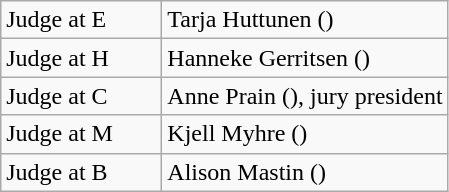<table class="wikitable">
<tr>
<td width=100>Judge at E</td>
<td>Tarja Huttunen ()</td>
</tr>
<tr>
<td>Judge at H</td>
<td>Hanneke Gerritsen ()</td>
</tr>
<tr>
<td>Judge at C</td>
<td>Anne Prain (), jury president</td>
</tr>
<tr>
<td>Judge at M</td>
<td>Kjell Myhre ()</td>
</tr>
<tr>
<td>Judge at B</td>
<td>Alison Mastin ()</td>
</tr>
</table>
